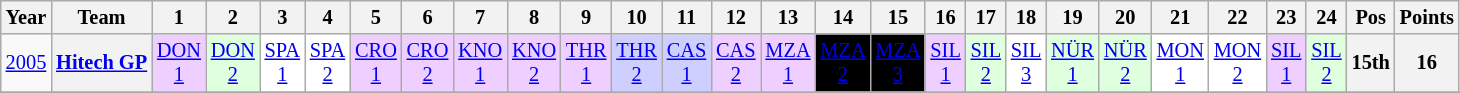<table class="wikitable" style="text-align:center; font-size:85%">
<tr>
<th>Year</th>
<th>Team</th>
<th>1</th>
<th>2</th>
<th>3</th>
<th>4</th>
<th>5</th>
<th>6</th>
<th>7</th>
<th>8</th>
<th>9</th>
<th>10</th>
<th>11</th>
<th>12</th>
<th>13</th>
<th>14</th>
<th>15</th>
<th>16</th>
<th>17</th>
<th>18</th>
<th>19</th>
<th>20</th>
<th>21</th>
<th>22</th>
<th>23</th>
<th>24</th>
<th>Pos</th>
<th>Points</th>
</tr>
<tr>
<td><a href='#'>2005</a></td>
<th nowrap><a href='#'>Hitech GP</a></th>
<td style="background:#EFCFFF;"><a href='#'>DON<br>1</a><br></td>
<td style="background:#DFFFDF;"><a href='#'>DON<br>2</a><br></td>
<td style="background:#FFFFFF;"><a href='#'>SPA<br>1</a><br></td>
<td style="background:#FFFFFF;"><a href='#'>SPA<br>2</a><br></td>
<td style="background:#EFCFFF;"><a href='#'>CRO<br>1</a><br></td>
<td style="background:#EFCFFF;"><a href='#'>CRO<br>2</a><br></td>
<td style="background:#EFCFFF;"><a href='#'>KNO<br>1</a><br></td>
<td style="background:#EFCFFF;"><a href='#'>KNO<br>2</a><br></td>
<td style="background:#EFCFFF;"><a href='#'>THR<br>1</a><br></td>
<td style="background:#CFCFFF;"><a href='#'>THR<br>2</a><br></td>
<td style="background:#CFCFFF;"><a href='#'>CAS<br>1</a><br></td>
<td style="background:#EFCFFF;"><a href='#'>CAS<br>2</a><br></td>
<td style="background:#EFCFFF;"><a href='#'>MZA<br>1</a><br></td>
<td style="background:black; color:white;"><a href='#'>MZA<br>2</a><br></td>
<td style="background:black; color:white;"><a href='#'>MZA<br>3</a><br></td>
<td style="background:#EFCFFF;"><a href='#'>SIL<br>1</a><br></td>
<td style="background:#DFFFDF;"><a href='#'>SIL<br>2</a><br></td>
<td style="background:#FFFFFF;"><a href='#'>SIL<br>3</a><br></td>
<td style="background:#DFFFDF;"><a href='#'>NÜR<br>1</a><br></td>
<td style="background:#DFFFDF;"><a href='#'>NÜR<br>2</a><br></td>
<td style="background:#FFFFFF;"><a href='#'>MON<br>1</a><br></td>
<td style="background:#FFFFFF;"><a href='#'>MON<br>2</a><br></td>
<td style="background:#EFCFFF;"><a href='#'>SIL<br>1</a><br></td>
<td style="background:#DFFFDF;"><a href='#'>SIL<br>2</a><br></td>
<th>15th</th>
<th>16</th>
</tr>
<tr>
</tr>
</table>
